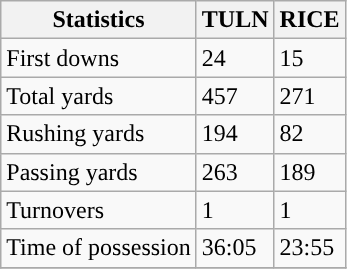<table class="wikitable" style="float: left;">
<tr>
<th>Statistics</th>
<th>TULN</th>
<th>RICE</th>
</tr>
<tr>
<td>First downs</td>
<td>24</td>
<td>15</td>
</tr>
<tr>
<td>Total yards</td>
<td>457</td>
<td>271</td>
</tr>
<tr>
<td>Rushing yards</td>
<td>194</td>
<td>82</td>
</tr>
<tr>
<td>Passing yards</td>
<td>263</td>
<td>189</td>
</tr>
<tr>
<td>Turnovers</td>
<td>1</td>
<td>1</td>
</tr>
<tr>
<td>Time of possession</td>
<td>36:05</td>
<td>23:55</td>
</tr>
<tr>
</tr>
</table>
